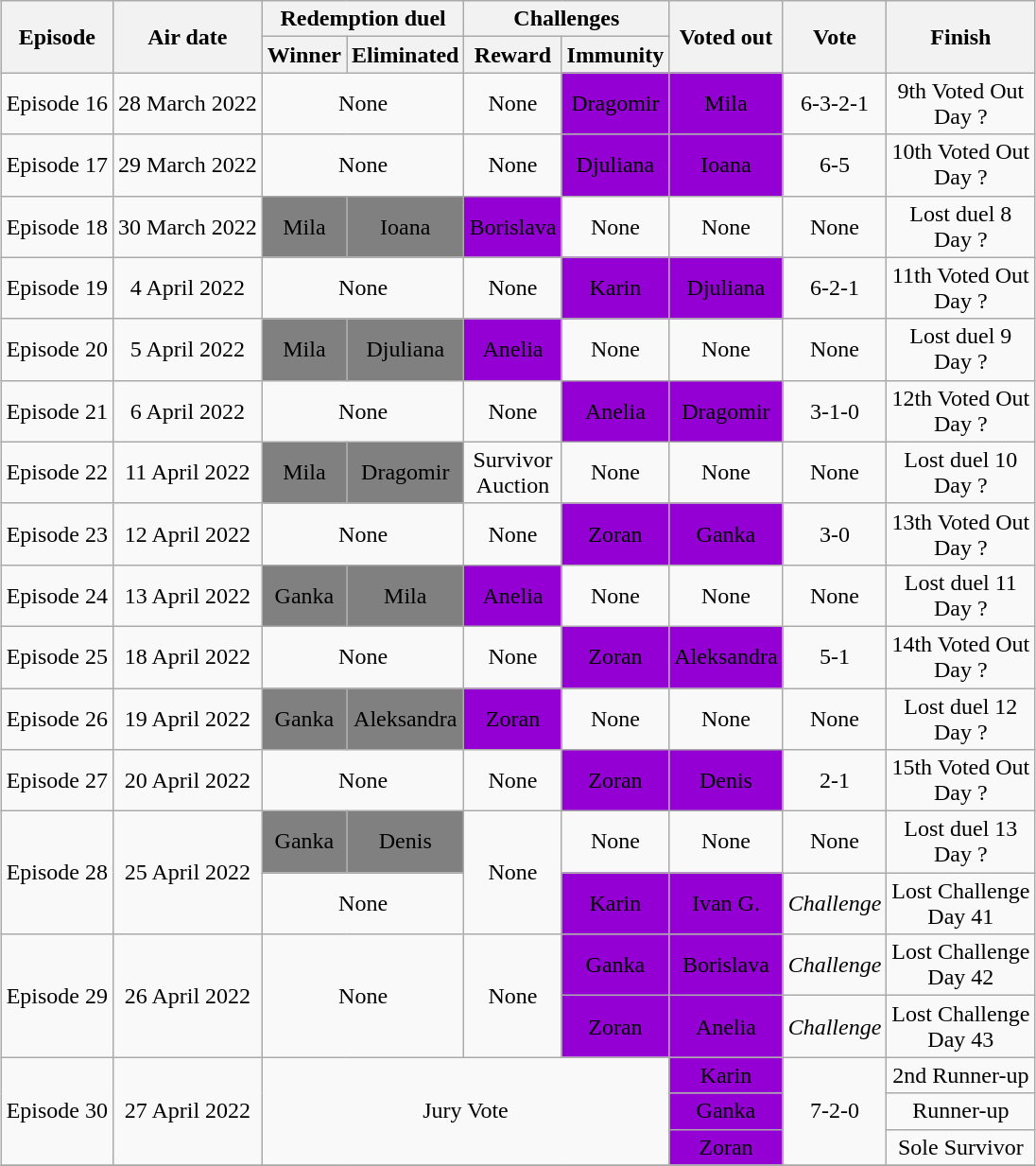<table class="wikitable" style="margin:auto; text-align:center">
<tr>
<th rowspan="2">Episode</th>
<th rowspan="2">Air date</th>
<th colspan="2">Redemption duel</th>
<th colspan="2">Challenges</th>
<th rowspan="2">Voted out</th>
<th rowspan="2">Vote</th>
<th rowspan="2">Finish</th>
</tr>
<tr>
<th>Winner</th>
<th>Eliminated</th>
<th>Reward</th>
<th>Immunity</th>
</tr>
<tr>
<td>Episode 16</td>
<td>28 March 2022</td>
<td colspan="2">None</td>
<td>None</td>
<td bgcolor="darkviolet">Dragomir</td>
<td bgcolor="darkviolet">Mila</td>
<td>6-3-2-1</td>
<td>9th Voted Out<br>Day ?</td>
</tr>
<tr>
<td>Episode 17</td>
<td>29 March 2022</td>
<td colspan="2">None</td>
<td>None</td>
<td bgcolor="darkviolet">Djuliana</td>
<td bgcolor="darkviolet">Ioana</td>
<td>6-5</td>
<td>10th Voted Out<br>Day ?</td>
</tr>
<tr>
<td>Episode 18</td>
<td>30 March 2022</td>
<td bgcolor="gray">Mila</td>
<td bgcolor="gray">Ioana</td>
<td bgcolor="darkviolet">Borislava</td>
<td>None</td>
<td>None</td>
<td>None</td>
<td>Lost duel 8<br>Day ?</td>
</tr>
<tr>
<td>Episode 19</td>
<td>4 April 2022</td>
<td colspan="2">None</td>
<td>None</td>
<td bgcolor="darkviolet">Karin</td>
<td bgcolor="darkviolet">Djuliana</td>
<td>6-2-1</td>
<td>11th Voted Out<br>Day ?</td>
</tr>
<tr>
<td>Episode 20</td>
<td>5 April 2022</td>
<td bgcolor="gray">Mila</td>
<td bgcolor="gray">Djuliana</td>
<td bgcolor="darkviolet">Anelia</td>
<td>None</td>
<td>None</td>
<td>None</td>
<td>Lost duel 9<br>Day ?</td>
</tr>
<tr>
<td>Episode 21</td>
<td>6 April 2022</td>
<td colspan="2">None</td>
<td>None</td>
<td bgcolor="darkviolet">Anelia</td>
<td bgcolor="darkviolet">Dragomir</td>
<td>3-1-0</td>
<td>12th Voted Out<br>Day ?</td>
</tr>
<tr>
<td>Episode 22</td>
<td>11 April 2022</td>
<td bgcolor="gray">Mila</td>
<td bgcolor="gray">Dragomir</td>
<td>Survivor<br>Auction</td>
<td>None</td>
<td>None</td>
<td>None</td>
<td>Lost duel 10<br>Day ?</td>
</tr>
<tr>
<td>Episode 23</td>
<td>12 April 2022</td>
<td colspan="2">None</td>
<td>None</td>
<td bgcolor="darkviolet">Zoran</td>
<td bgcolor="darkviolet">Ganka</td>
<td>3-0</td>
<td>13th Voted Out<br>Day ?</td>
</tr>
<tr>
<td>Episode 24</td>
<td>13 April 2022</td>
<td bgcolor="gray">Ganka</td>
<td bgcolor="gray">Mila</td>
<td bgcolor="darkviolet">Anelia</td>
<td>None</td>
<td>None</td>
<td>None</td>
<td>Lost duel 11<br>Day ?</td>
</tr>
<tr>
<td>Episode 25</td>
<td>18 April 2022</td>
<td colspan="2">None</td>
<td>None</td>
<td bgcolor="darkviolet">Zoran</td>
<td bgcolor="darkviolet">Aleksandra</td>
<td>5-1</td>
<td>14th Voted Out<br>Day ?</td>
</tr>
<tr>
<td>Episode 26</td>
<td>19 April 2022</td>
<td bgcolor="gray">Ganka</td>
<td bgcolor="gray">Aleksandra</td>
<td bgcolor="darkviolet">Zoran</td>
<td>None</td>
<td>None</td>
<td>None</td>
<td>Lost duel 12<br>Day ?</td>
</tr>
<tr>
<td>Episode 27</td>
<td>20 April 2022</td>
<td colspan="2">None</td>
<td>None</td>
<td bgcolor="darkviolet">Zoran</td>
<td bgcolor="darkviolet">Denis</td>
<td>2-1</td>
<td>15th Voted Out<br>Day ?</td>
</tr>
<tr>
<td rowspan="2">Episode 28</td>
<td rowspan="2">25 April 2022</td>
<td bgcolor="gray">Ganka</td>
<td bgcolor="gray">Denis</td>
<td rowspan="2">None</td>
<td>None</td>
<td>None</td>
<td>None</td>
<td>Lost duel 13<br>Day ?</td>
</tr>
<tr>
<td colspan="2">None</td>
<td bgcolor="darkviolet">Karin</td>
<td bgcolor="darkviolet">Ivan G.</td>
<td><em>Challenge</em></td>
<td>Lost Challenge<br>Day 41</td>
</tr>
<tr>
<td rowspan="2">Episode 29</td>
<td rowspan="2">26 April 2022</td>
<td rowspan="2" colspan="2">None</td>
<td rowspan="2">None</td>
<td bgcolor="darkviolet">Ganka</td>
<td bgcolor="darkviolet">Borislava</td>
<td><em>Challenge</em></td>
<td>Lost Challenge<br>Day 42</td>
</tr>
<tr>
<td bgcolor="darkviolet">Zoran</td>
<td bgcolor="darkviolet">Anelia</td>
<td><em>Challenge</em></td>
<td>Lost Challenge<br>Day 43</td>
</tr>
<tr>
<td rowspan="3">Episode 30</td>
<td rowspan="3">27 April 2022</td>
<td rowspan="3" colspan="4">Jury Vote</td>
<td bgcolor="darkviolet">Karin</td>
<td rowspan="3">7-2-0</td>
<td>2nd Runner-up</td>
</tr>
<tr>
<td bgcolor="darkviolet">Ganka</td>
<td>Runner-up</td>
</tr>
<tr>
<td bgcolor="darkviolet">Zoran</td>
<td>Sole Survivor</td>
</tr>
<tr>
</tr>
</table>
